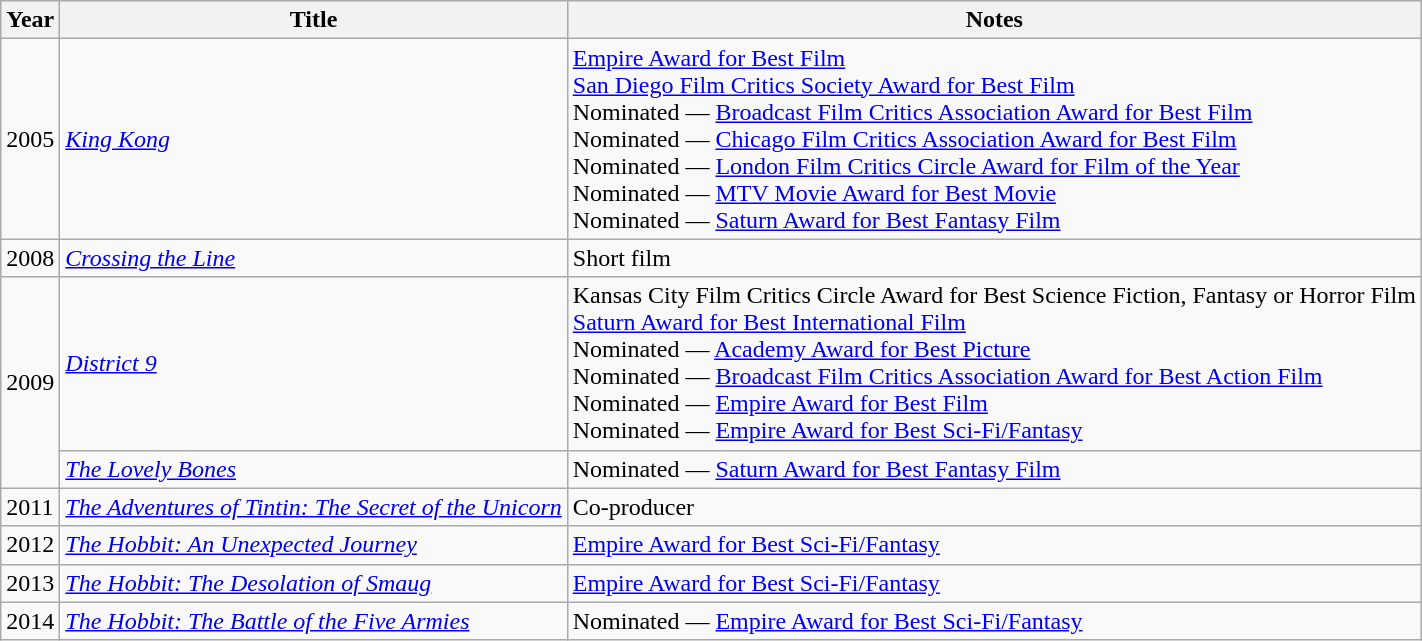<table class="wikitable sortable">
<tr>
<th>Year</th>
<th>Title</th>
<th class="unsortable">Notes</th>
</tr>
<tr>
<td>2005</td>
<td><em><a href='#'>King Kong</a></em></td>
<td><a href='#'>Empire Award for Best Film</a><br><a href='#'>San Diego Film Critics Society Award for Best Film</a><br>Nominated — <a href='#'>Broadcast Film Critics Association Award for Best Film</a><br>Nominated — <a href='#'>Chicago Film Critics Association Award for Best Film</a><br>Nominated — <a href='#'>London Film Critics Circle Award for Film of the Year</a><br>Nominated — <a href='#'>MTV Movie Award for Best Movie</a><br>Nominated — <a href='#'>Saturn Award for Best Fantasy Film</a></td>
</tr>
<tr>
<td>2008</td>
<td><em><a href='#'>Crossing the Line</a></em></td>
<td>Short film</td>
</tr>
<tr>
<td rowspan=2>2009</td>
<td><em><a href='#'>District 9</a></em></td>
<td>Kansas City Film Critics Circle Award for Best Science Fiction, Fantasy or Horror Film<br><a href='#'>Saturn Award for Best International Film</a><br>Nominated — <a href='#'>Academy Award for Best Picture</a><br>Nominated — <a href='#'>Broadcast Film Critics Association Award for Best Action Film</a><br>Nominated — <a href='#'>Empire Award for Best Film</a><br>Nominated — <a href='#'>Empire Award for Best Sci-Fi/Fantasy</a></td>
</tr>
<tr>
<td><em><a href='#'>The Lovely Bones</a></em></td>
<td>Nominated — <a href='#'>Saturn Award for Best Fantasy Film</a></td>
</tr>
<tr>
<td>2011</td>
<td><em><a href='#'>The Adventures of Tintin: The Secret of the Unicorn</a></em></td>
<td>Co-producer</td>
</tr>
<tr>
<td>2012</td>
<td><em><a href='#'>The Hobbit: An Unexpected Journey</a></em></td>
<td><a href='#'>Empire Award for Best Sci-Fi/Fantasy</a></td>
</tr>
<tr>
<td>2013</td>
<td><em><a href='#'>The Hobbit: The Desolation of Smaug</a></em></td>
<td><a href='#'>Empire Award for Best Sci-Fi/Fantasy</a></td>
</tr>
<tr>
<td>2014</td>
<td><em><a href='#'>The Hobbit: The Battle of the Five Armies</a></em></td>
<td>Nominated — <a href='#'>Empire Award for Best Sci-Fi/Fantasy</a></td>
</tr>
</table>
